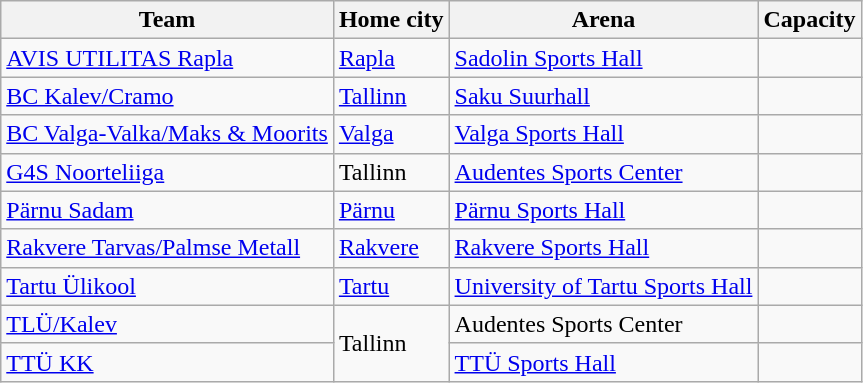<table class="wikitable sortable">
<tr>
<th>Team</th>
<th>Home city</th>
<th>Arena</th>
<th>Capacity</th>
</tr>
<tr>
<td><a href='#'>AVIS UTILITAS Rapla</a></td>
<td><a href='#'>Rapla</a></td>
<td><a href='#'>Sadolin Sports Hall</a></td>
<td align="center"></td>
</tr>
<tr>
<td><a href='#'>BC Kalev/Cramo</a></td>
<td><a href='#'>Tallinn</a></td>
<td><a href='#'>Saku Suurhall</a></td>
<td align="center"></td>
</tr>
<tr>
<td><a href='#'>BC Valga-Valka/Maks & Moorits</a></td>
<td><a href='#'>Valga</a></td>
<td><a href='#'>Valga Sports Hall</a></td>
<td align="center"></td>
</tr>
<tr>
<td><a href='#'>G4S Noorteliiga</a></td>
<td>Tallinn</td>
<td><a href='#'>Audentes Sports Center</a></td>
<td align="center"></td>
</tr>
<tr>
<td><a href='#'>Pärnu Sadam</a></td>
<td><a href='#'>Pärnu</a></td>
<td><a href='#'>Pärnu Sports Hall</a></td>
<td align="center"></td>
</tr>
<tr>
<td><a href='#'>Rakvere Tarvas/Palmse Metall</a></td>
<td><a href='#'>Rakvere</a></td>
<td><a href='#'>Rakvere Sports Hall</a></td>
<td align="center"></td>
</tr>
<tr>
<td><a href='#'>Tartu Ülikool</a></td>
<td><a href='#'>Tartu</a></td>
<td><a href='#'>University of Tartu Sports Hall</a></td>
<td align="center"></td>
</tr>
<tr>
<td><a href='#'>TLÜ/Kalev</a></td>
<td rowspan=2>Tallinn</td>
<td>Audentes Sports Center</td>
<td align="center"></td>
</tr>
<tr>
<td><a href='#'>TTÜ KK</a></td>
<td><a href='#'>TTÜ Sports Hall</a></td>
<td align="center"></td>
</tr>
</table>
